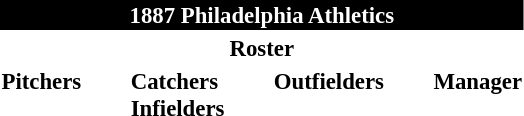<table class="toccolours" style="font-size: 95%;">
<tr>
<th colspan="10" style="background-color: black; color: white; text-align: center;">1887 Philadelphia Athletics</th>
</tr>
<tr>
<td colspan="10" style="background-color: white; color: black; text-align: center;"><strong>Roster</strong></td>
</tr>
<tr>
<td valign="top"><strong>Pitchers</strong><br>







</td>
<td width="25px"></td>
<td valign="top"><strong>Catchers</strong><br>


<strong>Infielders</strong>




</td>
<td width="25px"></td>
<td valign="top"><strong>Outfielders</strong><br>




</td>
<td width="25px"></td>
<td valign="top"><strong>Manager</strong><br>
</td>
</tr>
</table>
